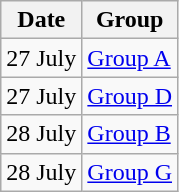<table class="wikitable">
<tr>
<th>Date</th>
<th>Group</th>
</tr>
<tr>
<td style="text-align:right;">27 July</td>
<td style="text-align:left;"><a href='#'>Group A</a></td>
</tr>
<tr>
<td style="text-align:right;">27 July</td>
<td style="text-align:left;"><a href='#'>Group D</a></td>
</tr>
<tr>
<td style="text-align:right;">28 July</td>
<td style="text-align:left;"><a href='#'>Group B</a></td>
</tr>
<tr>
<td style="text-align:right;">28 July</td>
<td style="text-align:left;"><a href='#'>Group G</a></td>
</tr>
</table>
